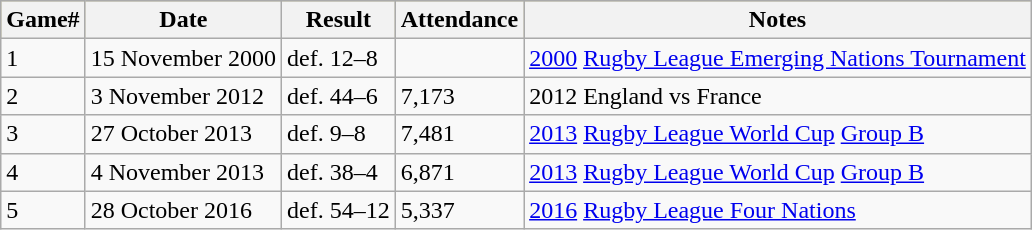<table class="wikitable">
<tr style="background:#bdb76b;">
<th>Game#</th>
<th>Date</th>
<th>Result</th>
<th>Attendance</th>
<th>Notes</th>
</tr>
<tr>
<td>1</td>
<td>15 November 2000</td>
<td> def.  12–8</td>
<td></td>
<td><a href='#'>2000</a> <a href='#'>Rugby League Emerging Nations Tournament</a></td>
</tr>
<tr>
<td>2</td>
<td>3 November 2012</td>
<td> def.  44–6</td>
<td>7,173</td>
<td>2012 England vs France</td>
</tr>
<tr>
<td>3</td>
<td>27 October 2013</td>
<td> def.  9–8</td>
<td>7,481</td>
<td><a href='#'>2013</a> <a href='#'>Rugby League World Cup</a> <a href='#'>Group B</a></td>
</tr>
<tr>
<td>4</td>
<td>4 November 2013</td>
<td> def.  38–4</td>
<td>6,871</td>
<td><a href='#'>2013</a> <a href='#'>Rugby League World Cup</a> <a href='#'>Group B</a></td>
</tr>
<tr>
<td>5</td>
<td>28 October 2016</td>
<td> def.  54–12</td>
<td>5,337</td>
<td><a href='#'>2016</a> <a href='#'>Rugby League Four Nations</a></td>
</tr>
</table>
